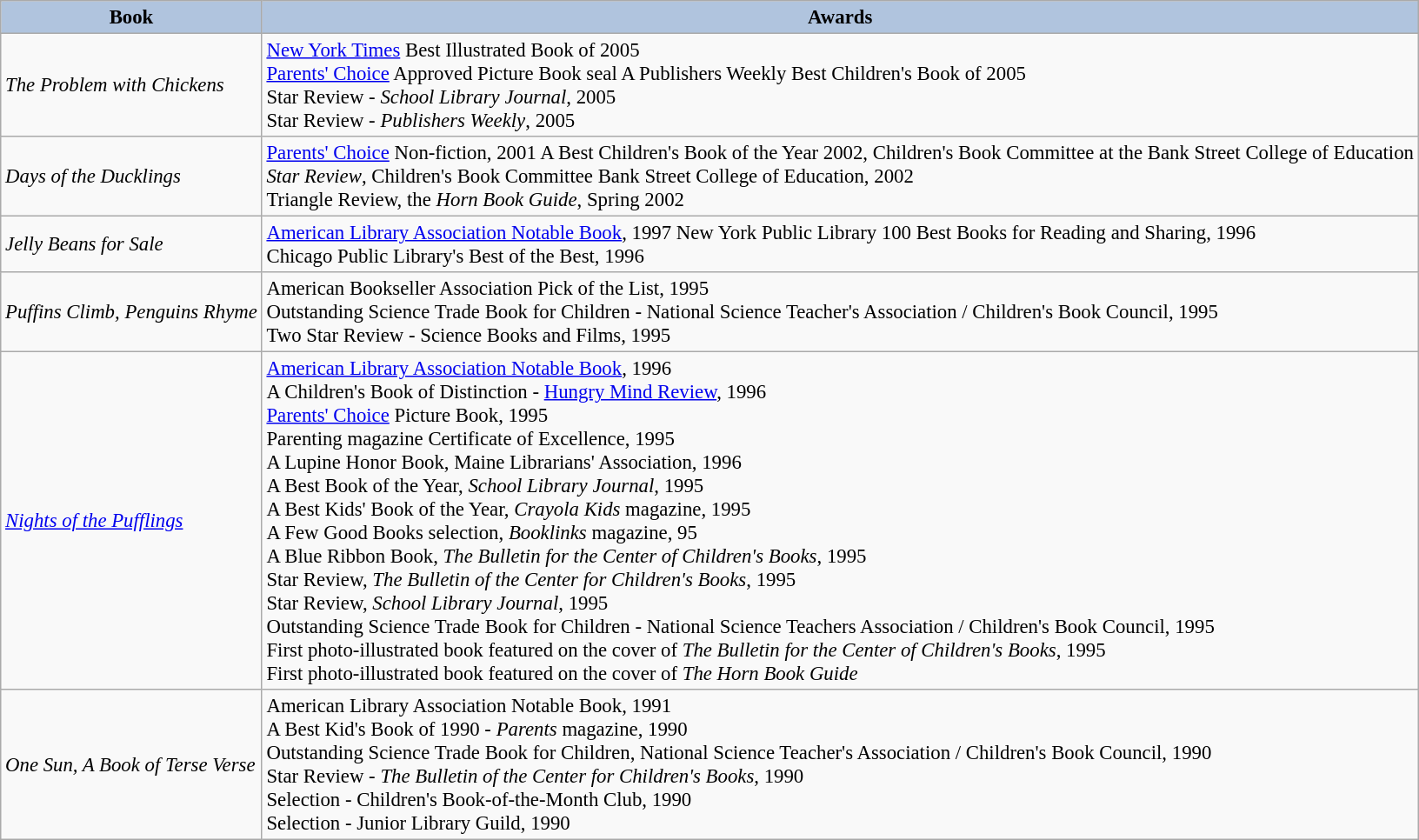<table class="wikitable" style="font-size: 95%;">
<tr align="center">
<th style="background: #B0C4DE;">Book</th>
<th style="background: #B0C4DE;">Awards</th>
</tr>
<tr>
<td><em>The Problem with Chickens</em></td>
<td><a href='#'>New York Times</a> Best Illustrated Book of 2005  <br><a href='#'>Parents' Choice</a> Approved Picture Book seal  A Publishers Weekly Best Children's Book of 2005<br>Star Review -<em> School Library Journal</em>, 2005<br>Star Review - <em>Publishers Weekly</em>, 2005</td>
</tr>
<tr>
<td><em>Days of the Ducklings</em></td>
<td><a href='#'>Parents' Choice</a> Non-fiction, 2001  A Best Children's Book of the Year 2002, Children's Book Committee at the Bank Street College of Education<br><em>Star Review</em>, Children's Book Committee Bank Street College of Education, 2002<br>Triangle Review, the<em> Horn Book Guide</em>, Spring 2002</td>
</tr>
<tr>
<td><em>Jelly Beans for Sale</em></td>
<td><a href='#'>American Library Association Notable Book</a>, 1997  New York Public Library 100 Best Books for Reading and Sharing, 1996<br>Chicago Public Library's Best of the Best, 1996</td>
</tr>
<tr>
<td><em>Puffins Climb, Penguins Rhyme</em></td>
<td>American Bookseller Association Pick of the List, 1995<br>Outstanding Science Trade Book for Children - National Science Teacher's Association / Children's Book Council, 1995<br>Two Star Review - Science Books and Films, 1995</td>
</tr>
<tr>
<td><em><a href='#'>Nights of the Pufflings</a></em></td>
<td><a href='#'>American Library Association Notable Book</a>, 1996  <br>A Children's Book of Distinction - <a href='#'>Hungry Mind Review</a>, 1996 <br><a href='#'>Parents' Choice</a> Picture Book, 1995   <br>Parenting magazine Certificate of Excellence, 1995<br>A Lupine Honor Book, Maine Librarians' Association, 1996<br>A Best Book of the Year, <em>School Library Journal</em>, 1995<br>A Best Kids' Book of the Year, <em>Crayola Kids</em> magazine, 1995<br>A Few Good Books selection, <em>Booklinks</em> magazine, 95<br>A Blue Ribbon Book, <em>The Bulletin for the Center of Children's Books</em>, 1995<br>Star Review, <em>The Bulletin of the Center for Children's Books</em>, 1995<br>Star Review, <em>School Library Journal</em>, 1995<br>Outstanding Science Trade Book for Children - National Science Teachers Association / Children's Book Council, 1995<br>First photo-illustrated book featured on the cover of <em>The Bulletin for the Center of Children's Books</em>, 1995<br>First photo-illustrated book featured on the cover of <em>The Horn Book Guide</em></td>
</tr>
<tr>
<td><em>One Sun, A Book of Terse Verse</em></td>
<td>American Library Association Notable Book, 1991<br>A Best Kid's Book of 1990 - <em>Parents</em> magazine, 1990<br>Outstanding Science Trade Book for Children, National Science Teacher's Association / Children's Book Council, 1990<br>Star Review - <em>The Bulletin of the Center for Children's Books</em>, 1990<br>Selection - Children's Book-of-the-Month Club, 1990<br>Selection - Junior Library Guild, 1990</td>
</tr>
</table>
